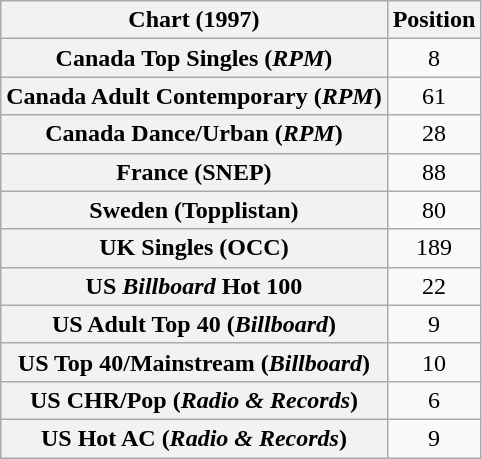<table class="wikitable sortable plainrowheaders" style="text-align:center">
<tr>
<th>Chart (1997)</th>
<th>Position</th>
</tr>
<tr>
<th scope="row">Canada Top Singles (<em>RPM</em>)</th>
<td>8</td>
</tr>
<tr>
<th scope="row">Canada Adult Contemporary (<em>RPM</em>)</th>
<td>61</td>
</tr>
<tr>
<th scope="row">Canada Dance/Urban (<em>RPM</em>)</th>
<td>28</td>
</tr>
<tr>
<th scope="row">France (SNEP)</th>
<td>88</td>
</tr>
<tr>
<th scope="row">Sweden (Topplistan)</th>
<td>80</td>
</tr>
<tr>
<th scope="row">UK Singles (OCC)</th>
<td>189</td>
</tr>
<tr>
<th scope="row">US <em>Billboard</em> Hot 100</th>
<td>22</td>
</tr>
<tr>
<th scope="row">US Adult Top 40 (<em>Billboard</em>)</th>
<td>9</td>
</tr>
<tr>
<th scope="row">US Top 40/Mainstream (<em>Billboard</em>)</th>
<td>10</td>
</tr>
<tr>
<th scope="row">US CHR/Pop (<em>Radio & Records</em>)</th>
<td>6</td>
</tr>
<tr>
<th scope="row">US Hot AC (<em>Radio & Records</em>)</th>
<td>9</td>
</tr>
</table>
